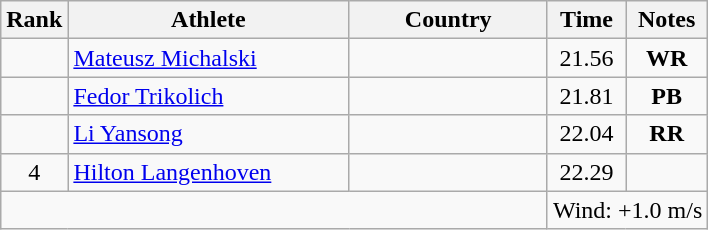<table class="wikitable sortable" style="text-align:center">
<tr>
<th>Rank</th>
<th style="width:180px">Athlete</th>
<th style="width:125px">Country</th>
<th>Time</th>
<th>Notes</th>
</tr>
<tr>
<td></td>
<td style="text-align:left;"><a href='#'>Mateusz Michalski</a></td>
<td style="text-align:left;"></td>
<td>21.56</td>
<td><strong>WR</strong></td>
</tr>
<tr>
<td></td>
<td style="text-align:left;"><a href='#'>Fedor Trikolich</a></td>
<td style="text-align:left;"></td>
<td>21.81</td>
<td><strong>PB</strong></td>
</tr>
<tr>
<td></td>
<td style="text-align:left;"><a href='#'>Li Yansong</a></td>
<td style="text-align:left;"></td>
<td>22.04</td>
<td><strong>RR</strong></td>
</tr>
<tr>
<td>4</td>
<td style="text-align:left;"><a href='#'>Hilton Langenhoven</a></td>
<td style="text-align:left;"></td>
<td>22.29</td>
<td></td>
</tr>
<tr class="sortbottom">
<td colspan="3"></td>
<td colspan="2">Wind: +1.0 m/s</td>
</tr>
</table>
